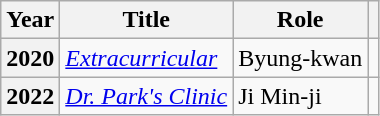<table class="wikitable plainrowheaders">
<tr>
<th scope="col">Year</th>
<th scope="col">Title</th>
<th scope="col">Role</th>
<th scope="col" class="unsortable"></th>
</tr>
<tr>
<th scope="row">2020</th>
<td><em><a href='#'>Extracurricular</a></em></td>
<td>Byung-kwan</td>
<td></td>
</tr>
<tr>
<th scope="row">2022</th>
<td><em><a href='#'>Dr. Park's Clinic</a></em></td>
<td>Ji Min-ji</td>
<td></td>
</tr>
</table>
